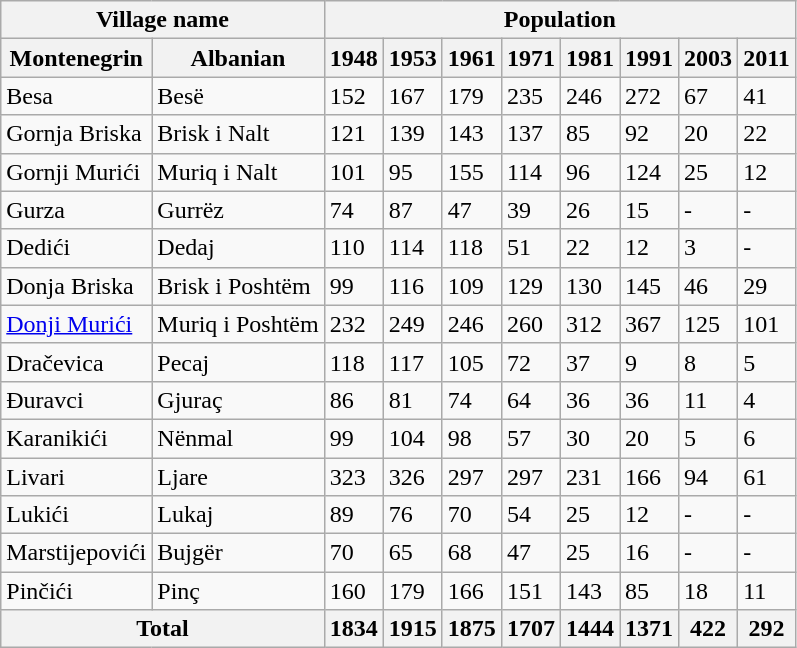<table class="wikitable sortable">
<tr>
<th colspan="2">Village name</th>
<th colspan="8">Population</th>
</tr>
<tr>
<th>Montenegrin</th>
<th>Albanian</th>
<th>1948</th>
<th>1953</th>
<th>1961</th>
<th>1971</th>
<th>1981</th>
<th>1991</th>
<th>2003</th>
<th>2011</th>
</tr>
<tr>
<td>Besa</td>
<td>Besë</td>
<td>152</td>
<td>167</td>
<td>179</td>
<td>235</td>
<td>246</td>
<td>272</td>
<td>67</td>
<td>41</td>
</tr>
<tr>
<td>Gornja Briska</td>
<td>Brisk i Nalt</td>
<td>121</td>
<td>139</td>
<td>143</td>
<td>137</td>
<td>85</td>
<td>92</td>
<td>20</td>
<td>22</td>
</tr>
<tr>
<td>Gornji Murići</td>
<td>Muriq i Nalt</td>
<td>101</td>
<td>95</td>
<td>155</td>
<td>114</td>
<td>96</td>
<td>124</td>
<td>25</td>
<td>12</td>
</tr>
<tr>
<td>Gurza</td>
<td>Gurrëz</td>
<td>74</td>
<td>87</td>
<td>47</td>
<td>39</td>
<td>26</td>
<td>15</td>
<td>-</td>
<td>-</td>
</tr>
<tr>
<td>Dedići</td>
<td>Dedaj</td>
<td>110</td>
<td>114</td>
<td>118</td>
<td>51</td>
<td>22</td>
<td>12</td>
<td>3</td>
<td>-</td>
</tr>
<tr>
<td>Donja Briska</td>
<td>Brisk i Poshtëm</td>
<td>99</td>
<td>116</td>
<td>109</td>
<td>129</td>
<td>130</td>
<td>145</td>
<td>46</td>
<td>29</td>
</tr>
<tr>
<td><a href='#'>Donji Murići</a></td>
<td>Muriq i Poshtëm</td>
<td>232</td>
<td>249</td>
<td>246</td>
<td>260</td>
<td>312</td>
<td>367</td>
<td>125</td>
<td>101</td>
</tr>
<tr>
<td>Dračevica</td>
<td>Pecaj</td>
<td>118</td>
<td>117</td>
<td>105</td>
<td>72</td>
<td>37</td>
<td>9</td>
<td>8</td>
<td>5</td>
</tr>
<tr>
<td>Đuravci</td>
<td>Gjuraç</td>
<td>86</td>
<td>81</td>
<td>74</td>
<td>64</td>
<td>36</td>
<td>36</td>
<td>11</td>
<td>4</td>
</tr>
<tr>
<td>Karanikići</td>
<td>Nënmal</td>
<td>99</td>
<td>104</td>
<td>98</td>
<td>57</td>
<td>30</td>
<td>20</td>
<td>5</td>
<td>6</td>
</tr>
<tr>
<td>Livari</td>
<td>Ljare</td>
<td>323</td>
<td>326</td>
<td>297</td>
<td>297</td>
<td>231</td>
<td>166</td>
<td>94</td>
<td>61</td>
</tr>
<tr>
<td>Lukići</td>
<td>Lukaj</td>
<td>89</td>
<td>76</td>
<td>70</td>
<td>54</td>
<td>25</td>
<td>12</td>
<td>-</td>
<td>-</td>
</tr>
<tr>
<td>Marstijepovići</td>
<td>Bujgër</td>
<td>70</td>
<td>65</td>
<td>68</td>
<td>47</td>
<td>25</td>
<td>16</td>
<td>-</td>
<td>-</td>
</tr>
<tr>
<td>Pinčići</td>
<td>Pinç</td>
<td>160</td>
<td>179</td>
<td>166</td>
<td>151</td>
<td>143</td>
<td>85</td>
<td>18</td>
<td>11</td>
</tr>
<tr>
<th colspan="2">Total</th>
<th>1834</th>
<th>1915</th>
<th>1875</th>
<th>1707</th>
<th>1444</th>
<th>1371</th>
<th>422</th>
<th>292</th>
</tr>
</table>
